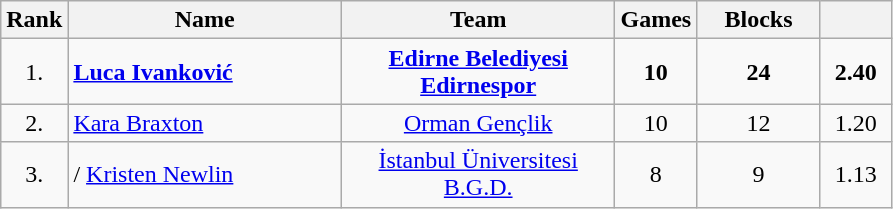<table | class="wikitable sortable" style="text-align: center;">
<tr>
<th>Rank</th>
<th width=175>Name</th>
<th width=175>Team</th>
<th>Games</th>
<th width=75>Blocks</th>
<th width=40></th>
</tr>
<tr>
<td>1.</td>
<td align="left"> <strong><a href='#'>Luca Ivanković</a></strong></td>
<td><strong><a href='#'>Edirne Belediyesi Edirnespor</a></strong></td>
<td><strong>10</strong></td>
<td><strong>24</strong></td>
<td><strong>2.40</strong></td>
</tr>
<tr>
<td>2.</td>
<td align="left"> <a href='#'>Kara Braxton</a></td>
<td><a href='#'>Orman Gençlik</a></td>
<td>10</td>
<td>12</td>
<td>1.20</td>
</tr>
<tr>
<td>3.</td>
<td align="left">/ <a href='#'>Kristen Newlin</a></td>
<td><a href='#'>İstanbul Üniversitesi B.G.D.</a></td>
<td>8</td>
<td>9</td>
<td>1.13</td>
</tr>
</table>
